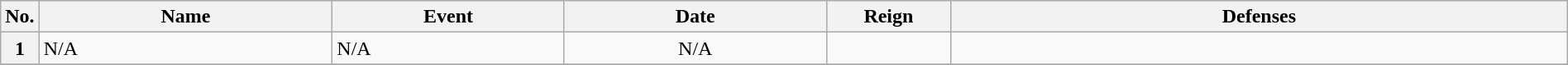<table class="wikitable" width=100%>
<tr>
<th width=1%>No.</th>
<th width=19%>Name</th>
<th width=15%>Event</th>
<th width=17%>Date</th>
<th width=8%>Reign</th>
<th width=40%>Defenses</th>
</tr>
<tr>
<th>1</th>
<td>N/A</td>
<td>N/A</td>
<td align=center>N/A</td>
<td></td>
<td></td>
</tr>
<tr>
</tr>
</table>
